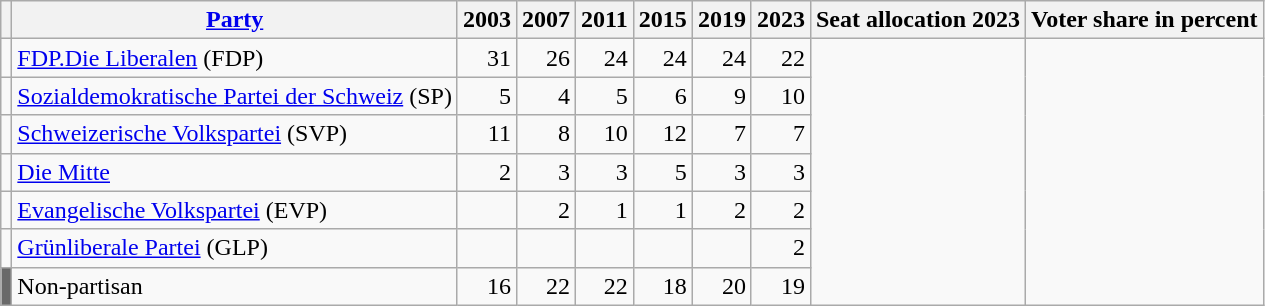<table class="wikitable zebra">
<tr>
<th></th>
<th><a href='#'>Party</a></th>
<th>2003</th>
<th>2007</th>
<th>2011</th>
<th>2015</th>
<th>2019</th>
<th>2023</th>
<th>Seat allocation 2023</th>
<th>Voter share in percent</th>
</tr>
<tr>
<td></td>
<td><a href='#'>FDP.Die Liberalen</a> (FDP)</td>
<td align="right">31</td>
<td align="right">26</td>
<td align="right">24</td>
<td align="right">24</td>
<td align="right">24</td>
<td align="right">22</td>
<td rowspan="7" align="center"></td>
<td rowspan="7"></td>
</tr>
<tr>
<td></td>
<td><a href='#'>Sozialdemokratische Partei der Schweiz</a> (SP)</td>
<td align="right">5</td>
<td align="right">4</td>
<td align="right">5</td>
<td align="right">6</td>
<td align="right">9</td>
<td align="right">10</td>
</tr>
<tr>
<td></td>
<td><a href='#'>Schweizerische Volkspartei</a> (SVP)</td>
<td align="right">11</td>
<td align="right">8</td>
<td align="right">10</td>
<td align="right">12</td>
<td align="right">7</td>
<td align="right">7</td>
</tr>
<tr>
<td></td>
<td><a href='#'>Die Mitte</a></td>
<td align="right">2</td>
<td align="right">3</td>
<td align="right">3</td>
<td align="right">5</td>
<td align="right">3</td>
<td align="right">3</td>
</tr>
<tr>
<td></td>
<td><a href='#'>Evangelische Volkspartei</a> (EVP)</td>
<td align="right"></td>
<td align="right">2</td>
<td align="right">1</td>
<td align="right">1</td>
<td align="right">2</td>
<td align="right">2</td>
</tr>
<tr>
<td></td>
<td><a href='#'>Grünliberale Partei</a> (GLP)</td>
<td></td>
<td></td>
<td></td>
<td></td>
<td></td>
<td align="right">2</td>
</tr>
<tr>
<td bgcolor="#696969"></td>
<td>Non-partisan</td>
<td align="right">16</td>
<td align="right">22</td>
<td align="right">22</td>
<td align="right">18</td>
<td align="right">20</td>
<td align="right">19</td>
</tr>
</table>
